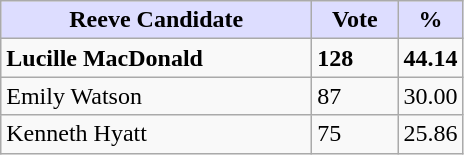<table class="wikitable">
<tr>
<th style="background:#ddf; width:200px;">Reeve Candidate</th>
<th style="background:#ddf; width:50px;">Vote</th>
<th style="background:#ddf; width:30px;">%</th>
</tr>
<tr>
<td><strong>Lucille MacDonald</strong></td>
<td><strong>128</strong></td>
<td><strong>44.14</strong></td>
</tr>
<tr>
<td>Emily Watson</td>
<td>87</td>
<td>30.00</td>
</tr>
<tr>
<td>Kenneth Hyatt</td>
<td>75</td>
<td>25.86</td>
</tr>
</table>
